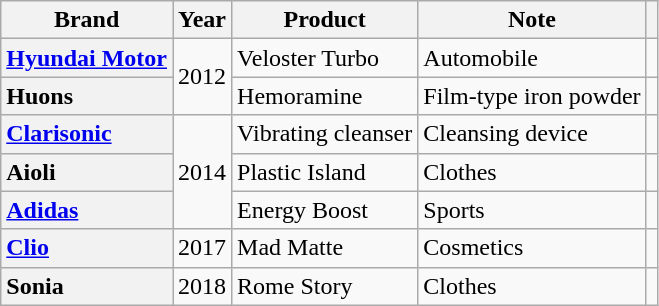<table class="wikitable plainrowheaders sortable">
<tr>
<th scope="col">Brand</th>
<th scope="col">Year</th>
<th scope="col">Product</th>
<th scope="col">Note</th>
<th scope="col" class="unsortable"></th>
</tr>
<tr>
<th scope="row" style="text-align:left"><a href='#'>Hyundai Motor</a></th>
<td rowspan="2">2012</td>
<td>Veloster Turbo</td>
<td>Automobile</td>
<td></td>
</tr>
<tr>
<th scope="row" style="text-align:left">Huons</th>
<td>Hemoramine</td>
<td>Film-type iron powder</td>
<td></td>
</tr>
<tr>
<th scope="row" style="text-align:left"><a href='#'>Clarisonic</a></th>
<td rowspan="3">2014</td>
<td>Vibrating cleanser</td>
<td>Cleansing device</td>
<td></td>
</tr>
<tr>
<th scope="row" style="text-align:left">Aioli</th>
<td>Plastic Island</td>
<td>Clothes</td>
<td></td>
</tr>
<tr>
<th scope="row" style="text-align:left"><a href='#'>Adidas</a></th>
<td>Energy Boost</td>
<td>Sports</td>
<td></td>
</tr>
<tr>
<th scope="row" style="text-align:left"><a href='#'>Clio</a></th>
<td>2017</td>
<td>Mad Matte</td>
<td>Cosmetics</td>
<td></td>
</tr>
<tr>
<th scope="row" style="text-align:left">Sonia</th>
<td>2018</td>
<td>Rome Story</td>
<td>Clothes</td>
<td></td>
</tr>
</table>
